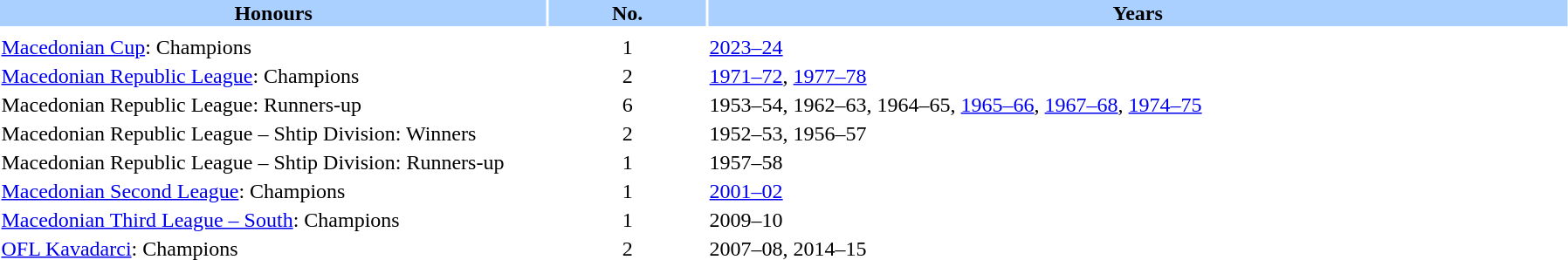<table width=95%>
<tr bgcolor=#AAD0FF>
<th width=35%><span> <strong>Honours</strong></span></th>
<th width=10%><span> <strong>No.</strong></span></th>
<th !width=50%><span> <strong>Years</strong></span></th>
</tr>
<tr>
<th colspan=3></th>
</tr>
<tr>
<td> <a href='#'>Macedonian Cup</a>: Champions</td>
<td align=center>1</td>
<td><a href='#'>2023–24</a></td>
</tr>
<tr>
<td> <a href='#'>Macedonian Republic League</a>: Champions</td>
<td align=center>2</td>
<td><a href='#'>1971–72</a>, <a href='#'>1977–78</a></td>
</tr>
<tr>
<td> Macedonian Republic League: Runners-up</td>
<td align=center>6</td>
<td>1953–54, 1962–63, 1964–65, <a href='#'>1965–66</a>, <a href='#'>1967–68</a>, <a href='#'>1974–75</a></td>
</tr>
<tr>
<td> Macedonian Republic League – Shtip Division: Winners</td>
<td align=center>2</td>
<td>1952–53, 1956–57</td>
</tr>
<tr>
<td> Macedonian Republic League – Shtip Division: Runners-up</td>
<td align=center>1</td>
<td>1957–58</td>
</tr>
<tr>
<td> <a href='#'>Macedonian Second League</a>: Champions</td>
<td align=center>1</td>
<td><a href='#'>2001–02</a></td>
</tr>
<tr>
<td> <a href='#'>Macedonian Third League – South</a>: Champions</td>
<td align=center>1</td>
<td>2009–10</td>
</tr>
<tr>
<td> <a href='#'>OFL Kavadarci</a>: Champions</td>
<td align=center>2</td>
<td>2007–08, 2014–15</td>
</tr>
<tr>
</tr>
</table>
